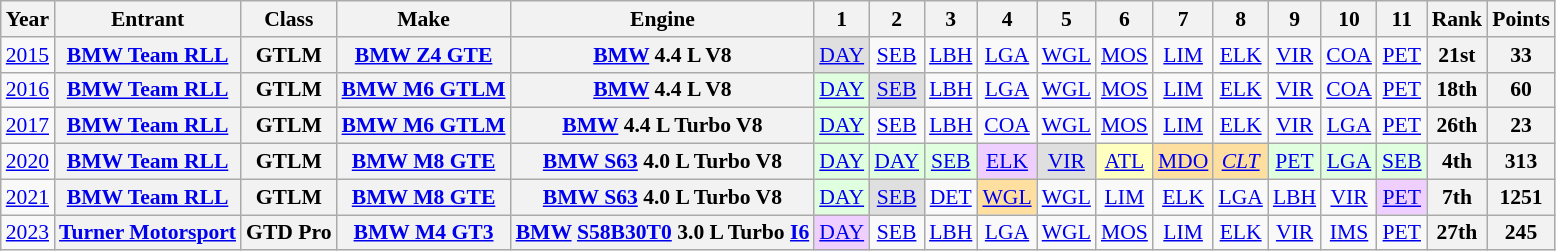<table class="wikitable" style="text-align:center; font-size:90%">
<tr>
<th>Year</th>
<th>Entrant</th>
<th>Class</th>
<th>Make</th>
<th>Engine</th>
<th>1</th>
<th>2</th>
<th>3</th>
<th>4</th>
<th>5</th>
<th>6</th>
<th>7</th>
<th>8</th>
<th>9</th>
<th>10</th>
<th>11</th>
<th>Rank</th>
<th>Points</th>
</tr>
<tr>
<td><a href='#'>2015</a></td>
<th><a href='#'>BMW Team RLL</a></th>
<th>GTLM</th>
<th><a href='#'>BMW Z4 GTE</a></th>
<th><a href='#'>BMW</a> 4.4 L V8</th>
<td style="background:#DFDFDF;"><a href='#'>DAY</a><br></td>
<td><a href='#'>SEB</a></td>
<td><a href='#'>LBH</a></td>
<td><a href='#'>LGA</a></td>
<td><a href='#'>WGL</a></td>
<td><a href='#'>MOS</a></td>
<td><a href='#'>LIM</a></td>
<td><a href='#'>ELK</a></td>
<td><a href='#'>VIR</a></td>
<td><a href='#'>COA</a></td>
<td><a href='#'>PET</a></td>
<th>21st</th>
<th>33</th>
</tr>
<tr>
<td><a href='#'>2016</a></td>
<th><a href='#'>BMW Team RLL</a></th>
<th>GTLM</th>
<th><a href='#'>BMW M6 GTLM</a></th>
<th><a href='#'>BMW</a> 4.4 L V8</th>
<td style="background:#DFFFDF;"><a href='#'>DAY</a><br></td>
<td style="background:#DFDFDF;"><a href='#'>SEB</a><br></td>
<td><a href='#'>LBH</a></td>
<td><a href='#'>LGA</a></td>
<td><a href='#'>WGL</a></td>
<td><a href='#'>MOS</a></td>
<td><a href='#'>LIM</a></td>
<td><a href='#'>ELK</a></td>
<td><a href='#'>VIR</a></td>
<td><a href='#'>COA</a></td>
<td><a href='#'>PET</a></td>
<th>18th</th>
<th>60</th>
</tr>
<tr>
<td><a href='#'>2017</a></td>
<th><a href='#'>BMW Team RLL</a></th>
<th>GTLM</th>
<th><a href='#'>BMW M6 GTLM</a></th>
<th><a href='#'>BMW</a> 4.4 L Turbo V8</th>
<td style="background:#DFFFDF;"><a href='#'>DAY</a><br></td>
<td><a href='#'>SEB</a></td>
<td><a href='#'>LBH</a></td>
<td><a href='#'>COA</a></td>
<td><a href='#'>WGL</a></td>
<td><a href='#'>MOS</a></td>
<td><a href='#'>LIM</a></td>
<td><a href='#'>ELK</a></td>
<td><a href='#'>VIR</a></td>
<td><a href='#'>LGA</a></td>
<td><a href='#'>PET</a></td>
<th>26th</th>
<th>23</th>
</tr>
<tr>
<td><a href='#'>2020</a></td>
<th><a href='#'>BMW Team RLL</a></th>
<th>GTLM</th>
<th><a href='#'>BMW M8 GTE</a></th>
<th><a href='#'>BMW S63</a> 4.0 L Turbo V8</th>
<td style="background:#DFFFDF;"><a href='#'>DAY</a><br></td>
<td style="background:#DFFFDF;"><a href='#'>DAY</a><br></td>
<td style="background:#DFFFDF;"><a href='#'>SEB</a><br></td>
<td style="background:#EFCFFF;"><a href='#'>ELK</a><br></td>
<td style="background:#DFDFDF;"><a href='#'>VIR</a><br></td>
<td style="background:#FFFFBF;"><a href='#'>ATL</a><br></td>
<td style="background:#FFDF9F;"><a href='#'>MDO</a><br></td>
<td style="background:#FFDF9F;"><em><a href='#'>CLT</a></em><br></td>
<td style="background:#DFFFDF;"><a href='#'>PET</a><br></td>
<td style="background:#DFFFDF;"><a href='#'>LGA</a><br></td>
<td style="background:#DFFFDF;"><a href='#'>SEB</a><br></td>
<th>4th</th>
<th>313</th>
</tr>
<tr>
<td><a href='#'>2021</a></td>
<th><a href='#'>BMW Team RLL</a></th>
<th>GTLM</th>
<th><a href='#'>BMW M8 GTE</a></th>
<th><a href='#'>BMW S63</a> 4.0 L Turbo V8</th>
<td style="background:#DFFFDF;"><a href='#'>DAY</a><br></td>
<td style="background:#DFDFDF;"><a href='#'>SEB</a><br></td>
<td><a href='#'>DET</a></td>
<td style="background:#FFDF9F;"><a href='#'>WGL</a><br></td>
<td><a href='#'>WGL</a></td>
<td><a href='#'>LIM</a></td>
<td><a href='#'>ELK</a></td>
<td><a href='#'>LGA</a></td>
<td><a href='#'>LBH</a></td>
<td><a href='#'>VIR</a></td>
<td style="background:#EFCFFF;"><a href='#'>PET</a><br></td>
<th>7th</th>
<th>1251</th>
</tr>
<tr>
<td><a href='#'>2023</a></td>
<th><a href='#'>Turner Motorsport</a></th>
<th>GTD Pro</th>
<th><a href='#'>BMW M4 GT3</a></th>
<th><a href='#'>BMW</a> <a href='#'>S58B30T0</a> 3.0 L Turbo <a href='#'>I6</a></th>
<td style="background:#EFCFFF;"><a href='#'>DAY</a><br></td>
<td><a href='#'>SEB</a></td>
<td><a href='#'>LBH</a></td>
<td><a href='#'>LGA</a></td>
<td><a href='#'>WGL</a></td>
<td><a href='#'>MOS</a></td>
<td><a href='#'>LIM</a></td>
<td><a href='#'>ELK</a></td>
<td><a href='#'>VIR</a></td>
<td><a href='#'>IMS</a></td>
<td><a href='#'>PET</a></td>
<th>27th</th>
<th>245</th>
</tr>
</table>
